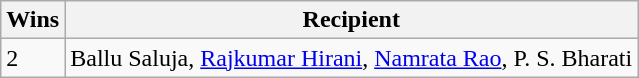<table class="wikitable">
<tr>
<th>Wins</th>
<th>Recipient</th>
</tr>
<tr>
<td>2</td>
<td>Ballu Saluja, <a href='#'>Rajkumar Hirani</a>, <a href='#'>Namrata Rao</a>, P. S. Bharati</td>
</tr>
</table>
